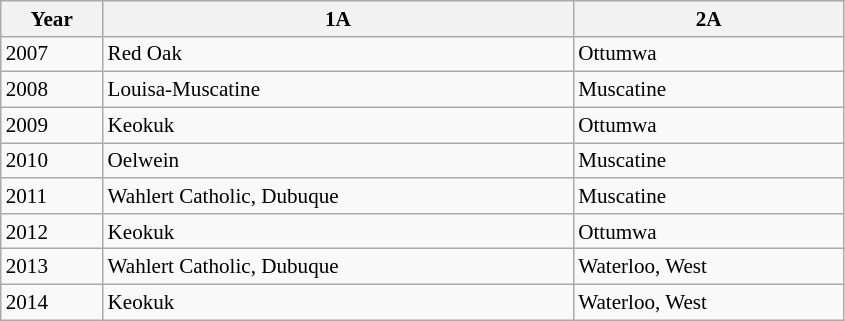<table class="wikitable collapsible collapsed" style="font-size:88%; min-width:40em">
<tr>
<th>Year</th>
<th>1A</th>
<th>2A</th>
</tr>
<tr>
<td>2007</td>
<td>Red Oak</td>
<td>Ottumwa</td>
</tr>
<tr>
<td>2008</td>
<td>Louisa-Muscatine</td>
<td>Muscatine</td>
</tr>
<tr>
<td>2009</td>
<td>Keokuk</td>
<td>Ottumwa</td>
</tr>
<tr>
<td>2010</td>
<td>Oelwein</td>
<td>Muscatine</td>
</tr>
<tr>
<td>2011</td>
<td>Wahlert Catholic, Dubuque</td>
<td>Muscatine</td>
</tr>
<tr>
<td>2012</td>
<td>Keokuk</td>
<td>Ottumwa</td>
</tr>
<tr>
<td>2013</td>
<td>Wahlert Catholic, Dubuque</td>
<td>Waterloo, West</td>
</tr>
<tr>
<td>2014</td>
<td>Keokuk</td>
<td>Waterloo, West</td>
</tr>
</table>
